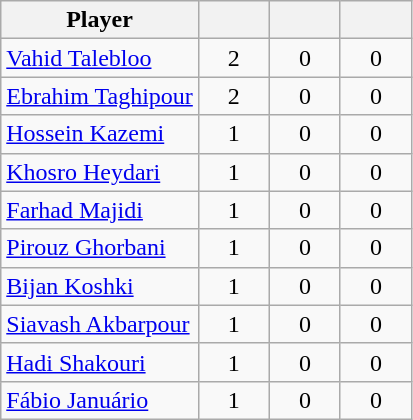<table class="wikitable" style="text-align: center;">
<tr>
<th wight=200>Player</th>
<th width=40></th>
<th width=40></th>
<th width=40></th>
</tr>
<tr>
<td style="text-align:left"> <a href='#'>Vahid Talebloo</a></td>
<td>2</td>
<td>0</td>
<td>0</td>
</tr>
<tr>
<td style="text-align:left"> <a href='#'>Ebrahim Taghipour</a></td>
<td>2</td>
<td>0</td>
<td>0</td>
</tr>
<tr>
<td style="text-align:left"> <a href='#'>Hossein Kazemi</a></td>
<td>1</td>
<td>0</td>
<td>0</td>
</tr>
<tr>
<td style="text-align:left"> <a href='#'>Khosro Heydari</a></td>
<td>1</td>
<td>0</td>
<td>0</td>
</tr>
<tr>
<td style="text-align:left"> <a href='#'>Farhad Majidi</a></td>
<td>1</td>
<td>0</td>
<td>0</td>
</tr>
<tr>
<td style="text-align:left"> <a href='#'>Pirouz Ghorbani</a></td>
<td>1</td>
<td>0</td>
<td>0</td>
</tr>
<tr>
<td style="text-align:left"> <a href='#'>Bijan Koshki</a></td>
<td>1</td>
<td>0</td>
<td>0</td>
</tr>
<tr>
<td style="text-align:left"> <a href='#'>Siavash Akbarpour</a></td>
<td>1</td>
<td>0</td>
<td>0</td>
</tr>
<tr>
<td style="text-align:left"> <a href='#'>Hadi Shakouri</a></td>
<td>1</td>
<td>0</td>
<td>0</td>
</tr>
<tr>
<td style="text-align:left"> <a href='#'>Fábio Januário</a></td>
<td>1</td>
<td>0</td>
<td>0</td>
</tr>
</table>
